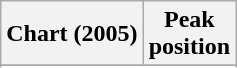<table class="wikitable sortable">
<tr>
<th>Chart (2005)</th>
<th>Peak<br>position</th>
</tr>
<tr>
</tr>
<tr>
</tr>
<tr>
</tr>
</table>
